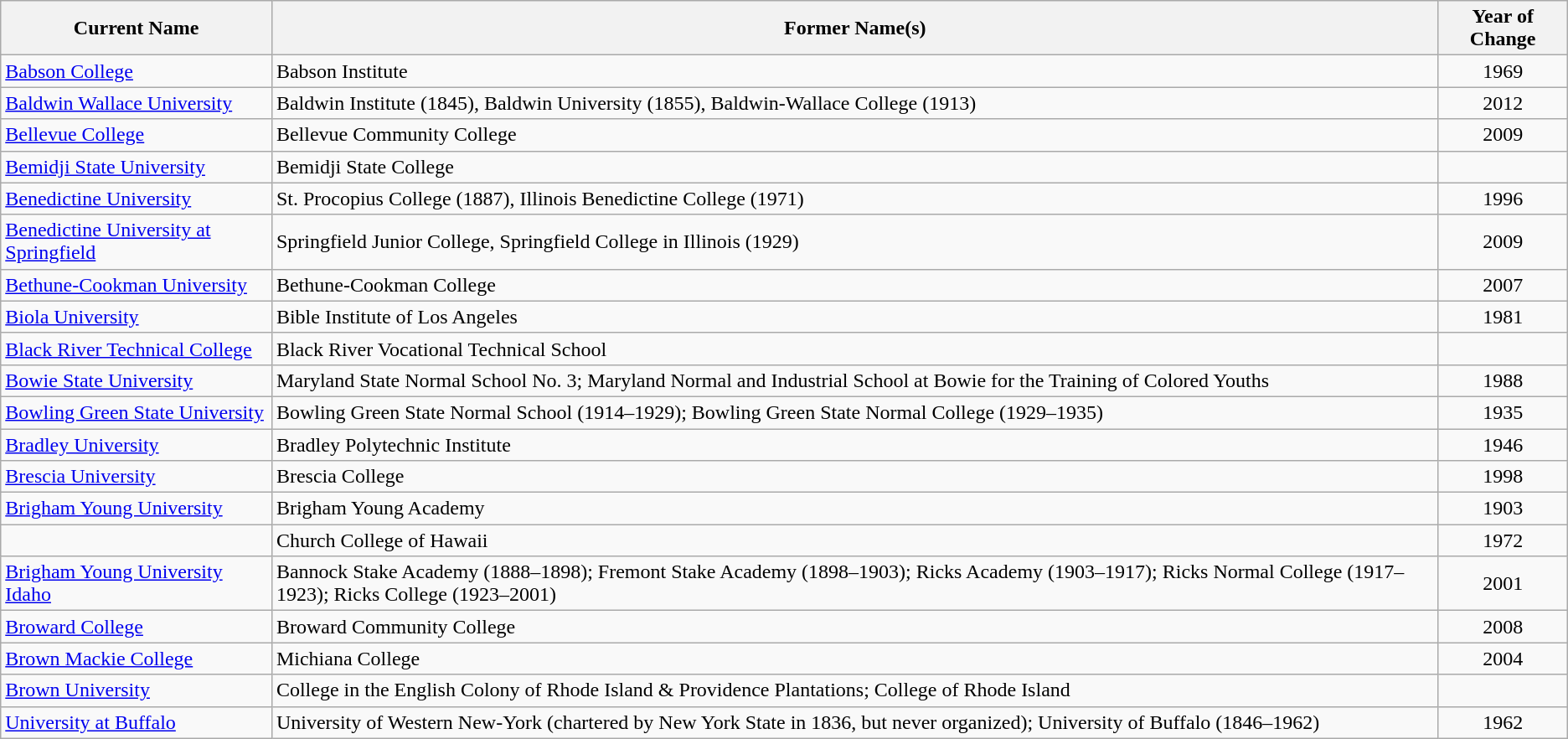<table class="wikitable sortable">
<tr>
<th>Current Name</th>
<th>Former Name(s)</th>
<th>Year of Change</th>
</tr>
<tr>
<td><a href='#'>Babson College</a></td>
<td>Babson Institute</td>
<td align="center">1969</td>
</tr>
<tr>
<td><a href='#'>Baldwin Wallace University</a></td>
<td>Baldwin Institute (1845), Baldwin University (1855), Baldwin-Wallace College (1913)</td>
<td align="center">2012</td>
</tr>
<tr>
<td><a href='#'>Bellevue College</a></td>
<td>Bellevue Community College</td>
<td align="center">2009</td>
</tr>
<tr>
<td><a href='#'>Bemidji State University</a></td>
<td>Bemidji State College</td>
<td align="center"></td>
</tr>
<tr>
<td><a href='#'>Benedictine University</a></td>
<td>St. Procopius College (1887), Illinois Benedictine College (1971)</td>
<td align="center">1996</td>
</tr>
<tr>
<td><a href='#'>Benedictine University at Springfield</a></td>
<td>Springfield Junior College, Springfield College in Illinois (1929)</td>
<td align="center">2009</td>
</tr>
<tr>
<td><a href='#'>Bethune-Cookman University</a></td>
<td>Bethune-Cookman College</td>
<td align="center">2007</td>
</tr>
<tr>
<td><a href='#'>Biola University</a></td>
<td>Bible Institute of Los Angeles</td>
<td align="center">1981</td>
</tr>
<tr>
<td><a href='#'>Black River Technical College</a></td>
<td>Black River Vocational Technical School</td>
<td align="center"></td>
</tr>
<tr>
<td><a href='#'>Bowie State University</a></td>
<td>Maryland State Normal School No. 3; Maryland Normal and Industrial School at Bowie for the Training of Colored Youths</td>
<td align="center">1988</td>
</tr>
<tr>
<td><a href='#'>Bowling Green State University</a></td>
<td>Bowling Green State Normal School (1914–1929); Bowling Green State Normal College (1929–1935)</td>
<td align="center">1935</td>
</tr>
<tr>
<td><a href='#'>Bradley University</a></td>
<td>Bradley Polytechnic Institute</td>
<td align="center">1946</td>
</tr>
<tr>
<td><a href='#'>Brescia University</a></td>
<td>Brescia College</td>
<td align="center">1998</td>
</tr>
<tr>
<td><a href='#'>Brigham Young University</a></td>
<td>Brigham Young Academy</td>
<td align="center">1903</td>
</tr>
<tr>
<td></td>
<td>Church College of Hawaii</td>
<td align="center">1972</td>
</tr>
<tr>
<td><a href='#'>Brigham Young University Idaho</a></td>
<td>Bannock Stake Academy (1888–1898); Fremont Stake Academy (1898–1903); Ricks Academy (1903–1917); Ricks Normal College (1917–1923); Ricks College (1923–2001)</td>
<td align="center">2001</td>
</tr>
<tr>
<td><a href='#'>Broward College</a></td>
<td>Broward Community College</td>
<td align="center">2008</td>
</tr>
<tr>
<td><a href='#'>Brown Mackie College</a></td>
<td>Michiana College</td>
<td align="center">2004</td>
</tr>
<tr>
<td><a href='#'>Brown University</a></td>
<td>College in the English Colony of Rhode Island & Providence Plantations; College of Rhode Island</td>
</tr>
<tr>
<td><a href='#'>University at Buffalo</a></td>
<td>University of Western New-York (chartered by New York State in 1836, but never organized); University of Buffalo (1846–1962)</td>
<td align="center">1962</td>
</tr>
</table>
